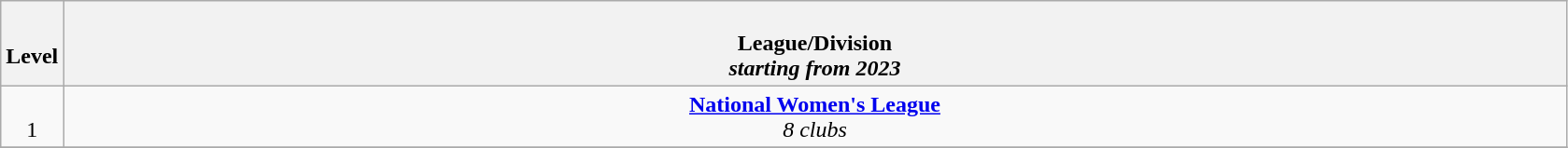<table class="wikitable" style="text-align: center;">
<tr>
<th colspan="1" width="4%"><br>Level</th>
<th colspan="18" width="96%"><br>League/Division <br> <em>starting from 2023</em></th>
</tr>
<tr>
<td colspan="1" width="4%"><br>1</td>
<td colspan="18" width="96%"><strong><a href='#'>National Women's League</a></strong><br><em>8 clubs</em></td>
</tr>
<tr>
</tr>
</table>
